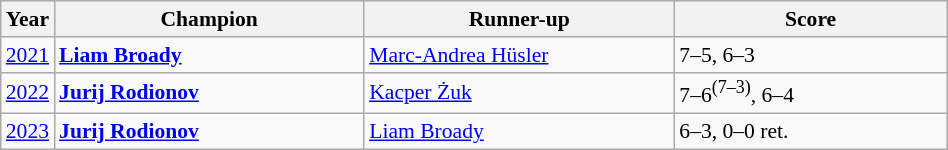<table class="wikitable" style="font-size:90%">
<tr>
<th>Year</th>
<th width="200">Champion</th>
<th width="200">Runner-up</th>
<th width="175">Score</th>
</tr>
<tr>
<td><a href='#'>2021</a></td>
<td> <strong><a href='#'>Liam Broady</a></strong></td>
<td> <a href='#'>Marc-Andrea Hüsler</a></td>
<td>7–5, 6–3</td>
</tr>
<tr>
<td><a href='#'>2022</a></td>
<td> <strong><a href='#'>Jurij Rodionov</a></strong></td>
<td> <a href='#'>Kacper Żuk</a></td>
<td>7–6<sup>(7–3)</sup>, 6–4</td>
</tr>
<tr>
<td><a href='#'>2023</a></td>
<td> <strong><a href='#'>Jurij Rodionov</a></strong></td>
<td> <a href='#'>Liam Broady</a></td>
<td>6–3, 0–0 ret.</td>
</tr>
</table>
